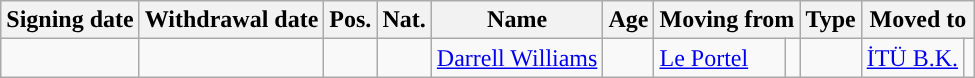<table class="wikitable sortable">
<tr>
<th>Signing date</th>
<th>Withdrawal date</th>
<th>Pos.</th>
<th>Nat.</th>
<th>Name</th>
<th>Age</th>
<th colspan=2>Moving from</th>
<th>Type</th>
<th colspan=2>Moved to</th>
</tr>
<tr>
<td></td>
<td></td>
<td></td>
<td></td>
<td><a href='#'>Darrell Williams</a></td>
<td></td>
<td><a href='#'>Le Portel</a></td>
<td></td>
<td></td>
<td><a href='#'>İTÜ B.K.</a></td>
<td></td>
</tr>
</table>
